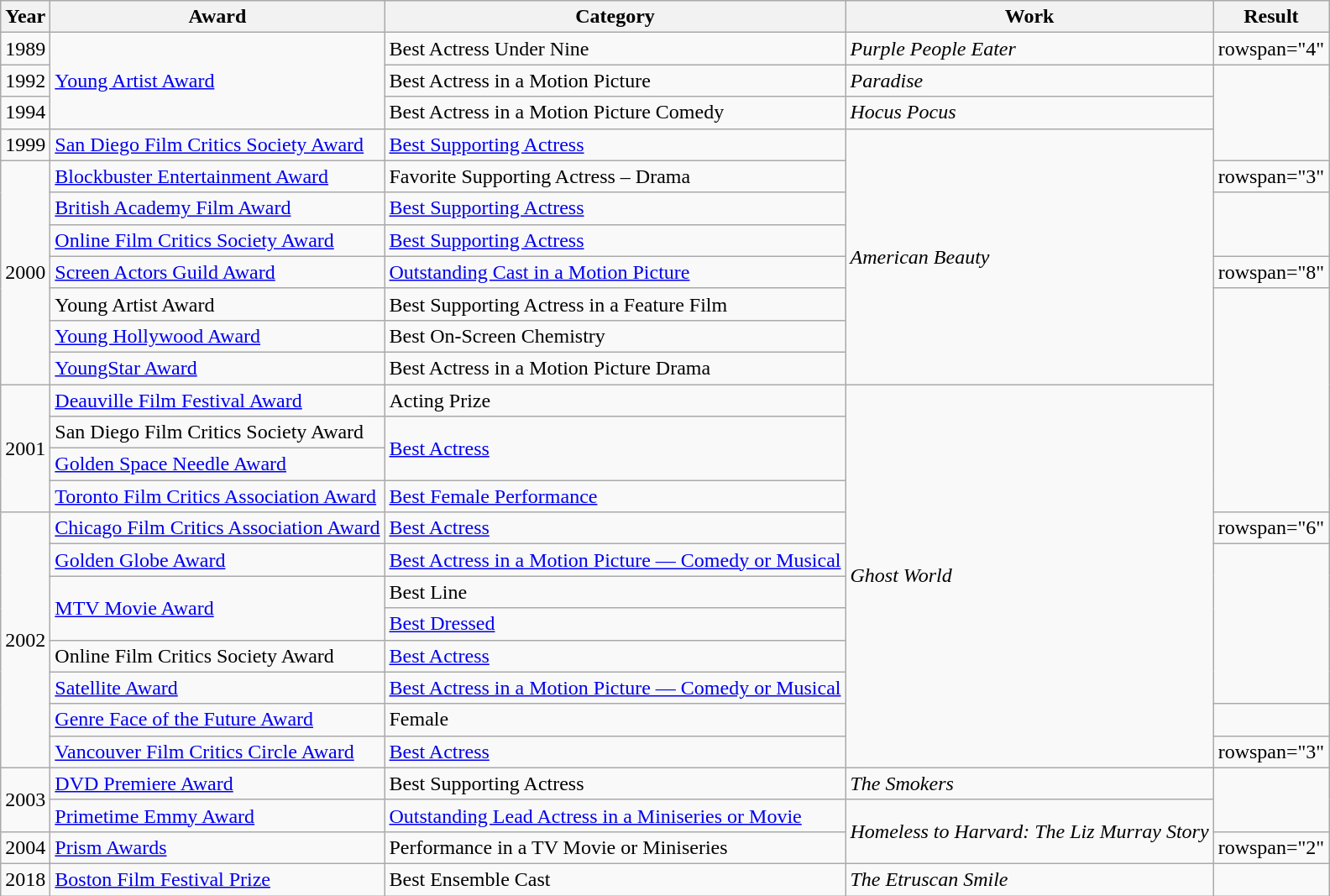<table class="wikitable sortable plainrowheaders">
<tr>
<th scope="col">Year </th>
<th scope="col">Award</th>
<th scope="col">Category</th>
<th scope="col">Work</th>
<th scope="col" class="unsortable">Result</th>
</tr>
<tr>
<td>1989</td>
<td rowspan="3"><a href='#'>Young Artist Award</a></td>
<td>Best Actress Under Nine</td>
<td><em>Purple People Eater</em></td>
<td>rowspan="4" </td>
</tr>
<tr>
<td>1992</td>
<td>Best Actress in a Motion Picture</td>
<td><em>Paradise</em></td>
</tr>
<tr>
<td>1994</td>
<td>Best Actress in a Motion Picture Comedy</td>
<td><em>Hocus Pocus</em></td>
</tr>
<tr>
<td>1999</td>
<td><a href='#'>San Diego Film Critics Society Award</a></td>
<td><a href='#'>Best Supporting Actress</a></td>
<td rowspan="8"><em>American Beauty</em></td>
</tr>
<tr>
<td rowspan="7">2000</td>
<td><a href='#'>Blockbuster Entertainment Award</a></td>
<td>Favorite Supporting Actress – Drama</td>
<td>rowspan="3" </td>
</tr>
<tr>
<td><a href='#'>British Academy Film Award</a></td>
<td><a href='#'>Best Supporting Actress</a></td>
</tr>
<tr>
<td><a href='#'>Online Film Critics Society Award</a></td>
<td><a href='#'>Best Supporting Actress</a></td>
</tr>
<tr>
<td><a href='#'>Screen Actors Guild Award</a></td>
<td><a href='#'>Outstanding Cast in a Motion Picture</a> </td>
<td>rowspan="8" </td>
</tr>
<tr>
<td>Young Artist Award</td>
<td>Best Supporting Actress in a Feature Film</td>
</tr>
<tr>
<td><a href='#'>Young Hollywood Award</a></td>
<td>Best On-Screen Chemistry </td>
</tr>
<tr>
<td><a href='#'>YoungStar Award</a></td>
<td>Best Actress in a Motion Picture Drama</td>
</tr>
<tr>
<td rowspan="4">2001</td>
<td><a href='#'>Deauville Film Festival Award</a></td>
<td>Acting Prize</td>
<td rowspan="12"><em>Ghost World</em></td>
</tr>
<tr>
<td>San Diego Film Critics Society Award</td>
<td rowspan="2"><a href='#'>Best Actress</a></td>
</tr>
<tr>
<td><a href='#'>Golden Space Needle Award</a></td>
</tr>
<tr>
<td><a href='#'>Toronto Film Critics Association Award</a></td>
<td><a href='#'>Best Female Performance</a></td>
</tr>
<tr>
<td rowspan="8">2002</td>
<td><a href='#'>Chicago Film Critics Association Award</a></td>
<td><a href='#'>Best Actress</a></td>
<td>rowspan="6" </td>
</tr>
<tr>
<td><a href='#'>Golden Globe Award</a></td>
<td><a href='#'>Best Actress in a Motion Picture — Comedy or Musical</a></td>
</tr>
<tr>
<td rowspan="2"><a href='#'>MTV Movie Award</a></td>
<td>Best Line</td>
</tr>
<tr>
<td><a href='#'>Best Dressed</a></td>
</tr>
<tr>
<td>Online Film Critics Society Award</td>
<td><a href='#'>Best Actress</a></td>
</tr>
<tr>
<td><a href='#'>Satellite Award</a></td>
<td><a href='#'>Best Actress in a Motion Picture — Comedy or Musical</a></td>
</tr>
<tr>
<td><a href='#'>Genre Face of the Future Award</a></td>
<td>Female</td>
<td></td>
</tr>
<tr>
<td><a href='#'>Vancouver Film Critics Circle Award</a></td>
<td><a href='#'>Best Actress</a></td>
<td>rowspan="3" </td>
</tr>
<tr>
<td rowspan="2">2003</td>
<td><a href='#'>DVD Premiere Award</a></td>
<td>Best Supporting Actress</td>
<td><em>The Smokers</em></td>
</tr>
<tr>
<td><a href='#'>Primetime Emmy Award</a></td>
<td><a href='#'>Outstanding Lead Actress in a Miniseries or Movie</a></td>
<td rowspan="2"><em>Homeless to Harvard: The Liz Murray Story</em></td>
</tr>
<tr>
<td>2004</td>
<td><a href='#'>Prism Awards</a></td>
<td>Performance in a TV Movie or Miniseries</td>
<td>rowspan="2" </td>
</tr>
<tr>
<td>2018</td>
<td><a href='#'>Boston Film Festival Prize</a></td>
<td>Best Ensemble Cast </td>
<td><em>The Etruscan Smile</em></td>
</tr>
</table>
